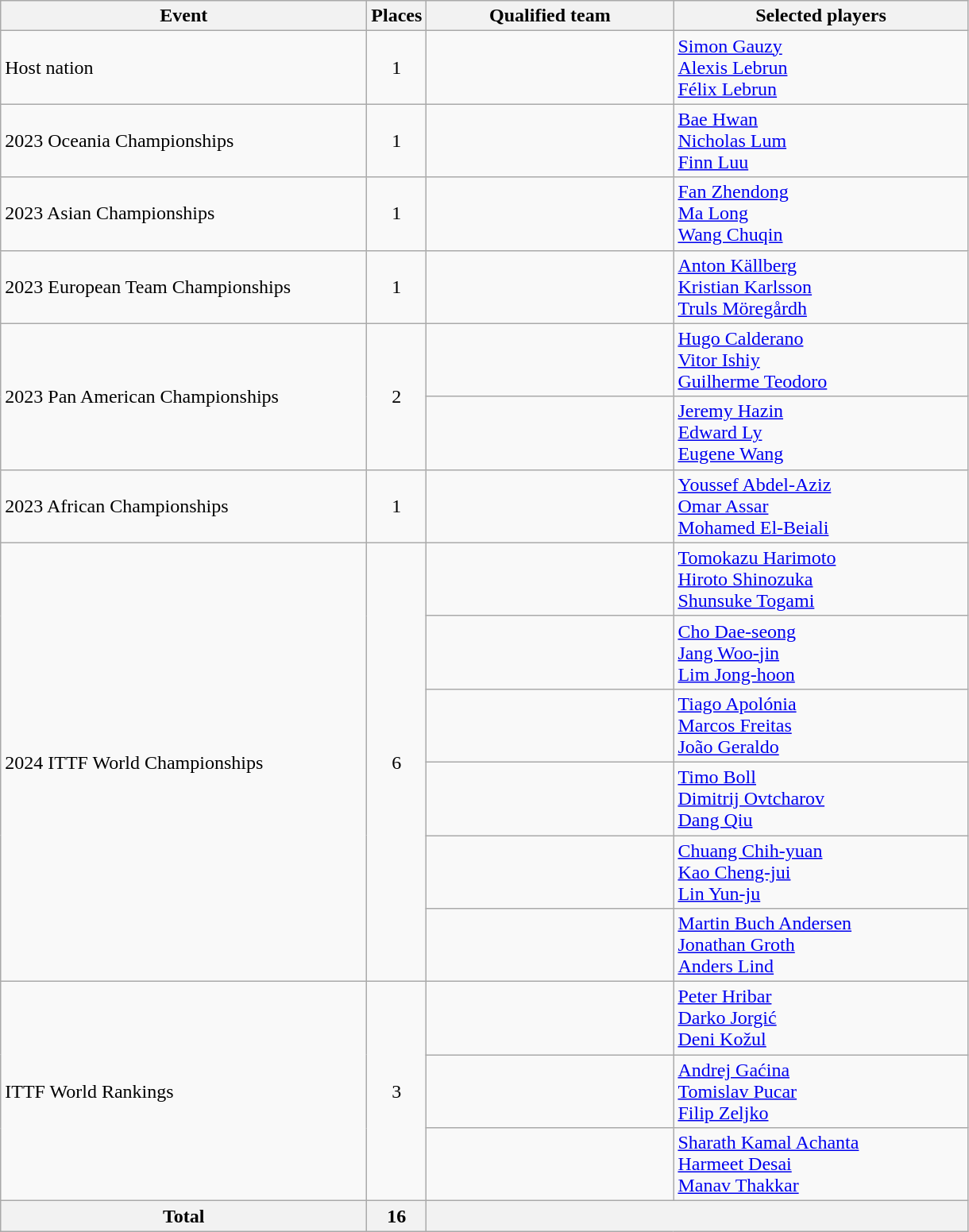<table class="wikitable" style="text-align:left; font-size:100%">
<tr>
<th width=300>Event</th>
<th>Places</th>
<th width=200>Qualified team</th>
<th width=240>Selected players</th>
</tr>
<tr>
<td>Host nation</td>
<td align=center>1</td>
<td></td>
<td><a href='#'>Simon Gauzy</a><br><a href='#'>Alexis Lebrun</a><br><a href='#'>Félix Lebrun</a></td>
</tr>
<tr>
<td>2023 Oceania Championships</td>
<td align=center>1</td>
<td></td>
<td><a href='#'>Bae Hwan</a><br><a href='#'>Nicholas Lum</a><br><a href='#'>Finn Luu</a></td>
</tr>
<tr>
<td>2023 Asian Championships</td>
<td align=center>1</td>
<td></td>
<td><a href='#'>Fan Zhendong</a><br><a href='#'>Ma Long</a><br><a href='#'>Wang Chuqin</a></td>
</tr>
<tr>
<td>2023 European Team Championships</td>
<td align=center>1</td>
<td></td>
<td><a href='#'>Anton Källberg</a><br><a href='#'>Kristian Karlsson</a><br><a href='#'>Truls Möregårdh</a></td>
</tr>
<tr>
<td rowspan=2 nowrap>2023 Pan American Championships</td>
<td rowspan=2 align=center>2</td>
<td></td>
<td><a href='#'>Hugo Calderano</a><br><a href='#'>Vitor Ishiy</a><br><a href='#'>Guilherme Teodoro</a></td>
</tr>
<tr>
<td></td>
<td><a href='#'>Jeremy Hazin</a><br><a href='#'>Edward Ly</a><br><a href='#'>Eugene Wang</a></td>
</tr>
<tr>
<td>2023 African Championships</td>
<td align=center>1</td>
<td></td>
<td><a href='#'>Youssef Abdel-Aziz</a><br><a href='#'>Omar Assar</a><br><a href='#'>Mohamed El-Beiali</a></td>
</tr>
<tr>
<td rowspan=6>2024 ITTF World Championships</td>
<td rowspan=6 align=center>6</td>
<td></td>
<td><a href='#'>Tomokazu Harimoto</a><br><a href='#'>Hiroto Shinozuka</a><br><a href='#'>Shunsuke Togami</a></td>
</tr>
<tr>
<td></td>
<td><a href='#'>Cho Dae-seong</a><br><a href='#'>Jang Woo-jin</a><br><a href='#'>Lim Jong-hoon</a></td>
</tr>
<tr>
<td></td>
<td><a href='#'>Tiago Apolónia</a><br><a href='#'>Marcos Freitas</a><br><a href='#'>João Geraldo</a></td>
</tr>
<tr>
<td></td>
<td><a href='#'>Timo Boll</a><br><a href='#'>Dimitrij Ovtcharov</a><br><a href='#'>Dang Qiu</a></td>
</tr>
<tr>
<td></td>
<td><a href='#'>Chuang Chih-yuan</a><br><a href='#'>Kao Cheng-jui</a><br><a href='#'>Lin Yun-ju</a></td>
</tr>
<tr>
<td></td>
<td><a href='#'>Martin Buch Andersen</a><br><a href='#'>Jonathan Groth</a><br><a href='#'>Anders Lind</a></td>
</tr>
<tr>
<td rowspan=3>ITTF World Rankings</td>
<td rowspan=3 align=center>3</td>
<td></td>
<td><a href='#'>Peter Hribar</a><br><a href='#'>Darko Jorgić</a><br><a href='#'>Deni Kožul</a></td>
</tr>
<tr>
<td></td>
<td><a href='#'>Andrej Gaćina</a><br><a href='#'>Tomislav Pucar</a><br><a href='#'>Filip Zeljko</a></td>
</tr>
<tr>
<td></td>
<td><a href='#'>Sharath Kamal Achanta</a><br><a href='#'>Harmeet Desai</a><br><a href='#'>Manav Thakkar</a></td>
</tr>
<tr>
<th>Total</th>
<th>16</th>
<th colspan=2></th>
</tr>
</table>
